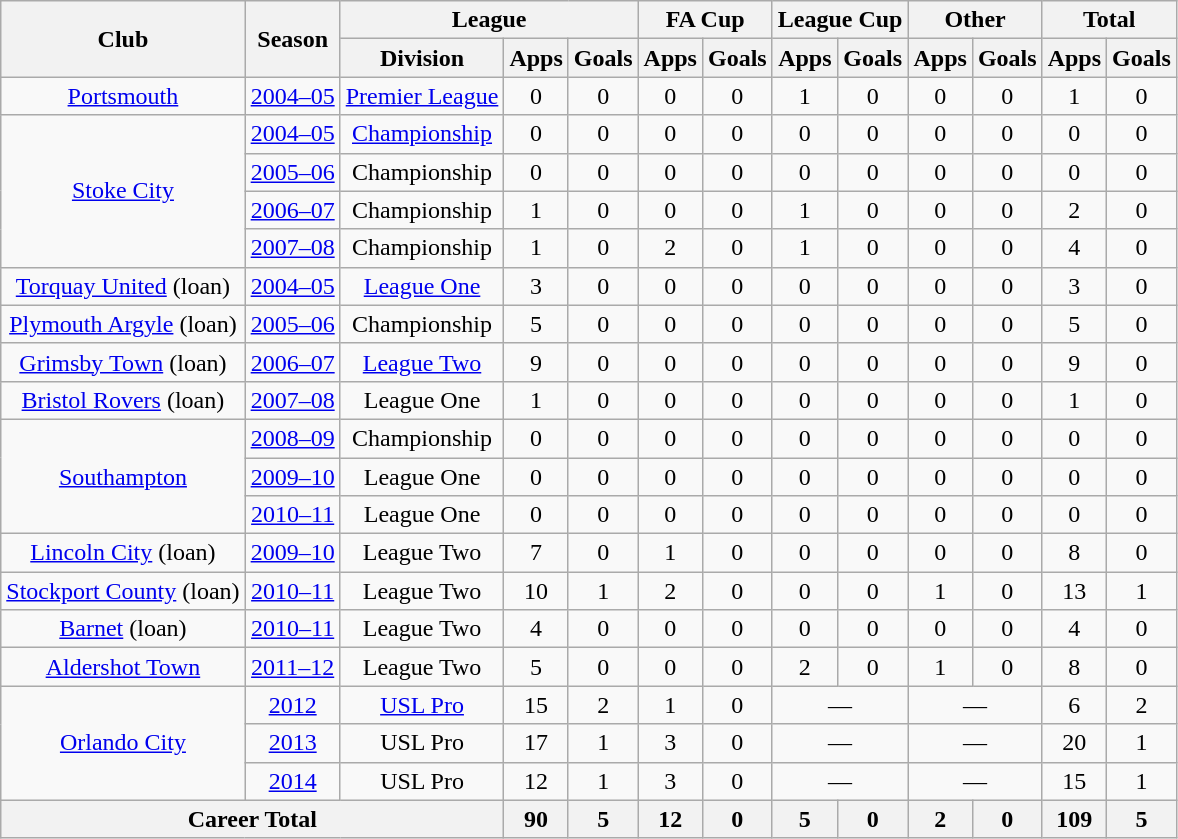<table class="wikitable" style="text-align: center;">
<tr>
<th rowspan="2">Club</th>
<th rowspan="2">Season</th>
<th colspan="3">League</th>
<th colspan="2">FA Cup</th>
<th colspan="2">League Cup</th>
<th colspan="2">Other</th>
<th colspan="2">Total</th>
</tr>
<tr>
<th>Division</th>
<th>Apps</th>
<th>Goals</th>
<th>Apps</th>
<th>Goals</th>
<th>Apps</th>
<th>Goals</th>
<th>Apps</th>
<th>Goals</th>
<th>Apps</th>
<th>Goals</th>
</tr>
<tr>
<td><a href='#'>Portsmouth</a></td>
<td><a href='#'>2004–05</a></td>
<td><a href='#'>Premier League</a></td>
<td>0</td>
<td>0</td>
<td>0</td>
<td>0</td>
<td>1</td>
<td>0</td>
<td>0</td>
<td>0</td>
<td>1</td>
<td>0</td>
</tr>
<tr>
<td rowspan=4><a href='#'>Stoke City</a></td>
<td><a href='#'>2004–05</a></td>
<td><a href='#'>Championship</a></td>
<td>0</td>
<td>0</td>
<td>0</td>
<td>0</td>
<td>0</td>
<td>0</td>
<td>0</td>
<td>0</td>
<td>0</td>
<td>0</td>
</tr>
<tr>
<td><a href='#'>2005–06</a></td>
<td>Championship</td>
<td>0</td>
<td>0</td>
<td>0</td>
<td>0</td>
<td>0</td>
<td>0</td>
<td>0</td>
<td>0</td>
<td>0</td>
<td>0</td>
</tr>
<tr>
<td><a href='#'>2006–07</a></td>
<td>Championship</td>
<td>1</td>
<td>0</td>
<td>0</td>
<td>0</td>
<td>1</td>
<td>0</td>
<td>0</td>
<td>0</td>
<td>2</td>
<td>0</td>
</tr>
<tr>
<td><a href='#'>2007–08</a></td>
<td>Championship</td>
<td>1</td>
<td>0</td>
<td>2</td>
<td>0</td>
<td>1</td>
<td>0</td>
<td>0</td>
<td>0</td>
<td>4</td>
<td>0</td>
</tr>
<tr>
<td><a href='#'>Torquay United</a> (loan)</td>
<td><a href='#'>2004–05</a></td>
<td><a href='#'>League One</a></td>
<td>3</td>
<td>0</td>
<td>0</td>
<td>0</td>
<td>0</td>
<td>0</td>
<td>0</td>
<td>0</td>
<td>3</td>
<td>0</td>
</tr>
<tr>
<td><a href='#'>Plymouth Argyle</a> (loan)</td>
<td><a href='#'>2005–06</a></td>
<td>Championship</td>
<td>5</td>
<td>0</td>
<td>0</td>
<td>0</td>
<td>0</td>
<td>0</td>
<td>0</td>
<td>0</td>
<td>5</td>
<td>0</td>
</tr>
<tr>
<td><a href='#'>Grimsby Town</a> (loan)</td>
<td><a href='#'>2006–07</a></td>
<td><a href='#'>League Two</a></td>
<td>9</td>
<td>0</td>
<td>0</td>
<td>0</td>
<td>0</td>
<td>0</td>
<td>0</td>
<td>0</td>
<td>9</td>
<td>0</td>
</tr>
<tr>
<td><a href='#'>Bristol Rovers</a> (loan)</td>
<td><a href='#'>2007–08</a></td>
<td>League One</td>
<td>1</td>
<td>0</td>
<td>0</td>
<td>0</td>
<td>0</td>
<td>0</td>
<td>0</td>
<td>0</td>
<td>1</td>
<td>0</td>
</tr>
<tr>
<td rowspan=3><a href='#'>Southampton</a></td>
<td><a href='#'>2008–09</a></td>
<td>Championship</td>
<td>0</td>
<td>0</td>
<td>0</td>
<td>0</td>
<td>0</td>
<td>0</td>
<td>0</td>
<td>0</td>
<td>0</td>
<td>0</td>
</tr>
<tr>
<td><a href='#'>2009–10</a></td>
<td>League One</td>
<td>0</td>
<td>0</td>
<td>0</td>
<td>0</td>
<td>0</td>
<td>0</td>
<td>0</td>
<td>0</td>
<td>0</td>
<td>0</td>
</tr>
<tr>
<td><a href='#'>2010–11</a></td>
<td>League One</td>
<td>0</td>
<td>0</td>
<td>0</td>
<td>0</td>
<td>0</td>
<td>0</td>
<td>0</td>
<td>0</td>
<td>0</td>
<td>0</td>
</tr>
<tr>
<td><a href='#'>Lincoln City</a> (loan)</td>
<td><a href='#'>2009–10</a></td>
<td>League Two</td>
<td>7</td>
<td>0</td>
<td>1</td>
<td>0</td>
<td>0</td>
<td>0</td>
<td>0</td>
<td>0</td>
<td>8</td>
<td>0</td>
</tr>
<tr>
<td><a href='#'>Stockport County</a> (loan)</td>
<td><a href='#'>2010–11</a></td>
<td>League Two</td>
<td>10</td>
<td>1</td>
<td>2</td>
<td>0</td>
<td>0</td>
<td>0</td>
<td>1</td>
<td>0</td>
<td>13</td>
<td>1</td>
</tr>
<tr>
<td><a href='#'>Barnet</a> (loan)</td>
<td><a href='#'>2010–11</a></td>
<td>League Two</td>
<td>4</td>
<td>0</td>
<td>0</td>
<td>0</td>
<td>0</td>
<td>0</td>
<td>0</td>
<td>0</td>
<td>4</td>
<td>0</td>
</tr>
<tr>
<td><a href='#'>Aldershot Town</a></td>
<td><a href='#'>2011–12</a></td>
<td>League Two</td>
<td>5</td>
<td>0</td>
<td>0</td>
<td>0</td>
<td>2</td>
<td>0</td>
<td>1</td>
<td>0</td>
<td>8</td>
<td>0</td>
</tr>
<tr>
<td rowspan=3><a href='#'>Orlando City</a></td>
<td><a href='#'>2012</a></td>
<td><a href='#'>USL Pro</a></td>
<td>15</td>
<td>2</td>
<td>1</td>
<td>0</td>
<td colspan="2">—</td>
<td colspan="2">—</td>
<td>6</td>
<td>2</td>
</tr>
<tr>
<td><a href='#'>2013</a></td>
<td>USL Pro</td>
<td>17</td>
<td>1</td>
<td>3</td>
<td>0</td>
<td colspan="2">—</td>
<td colspan="2">—</td>
<td>20</td>
<td>1</td>
</tr>
<tr>
<td><a href='#'>2014</a></td>
<td>USL Pro</td>
<td>12</td>
<td>1</td>
<td>3</td>
<td>0</td>
<td colspan="2">—</td>
<td colspan="2">—</td>
<td>15</td>
<td>1</td>
</tr>
<tr>
<th colspan="3">Career Total</th>
<th>90</th>
<th>5</th>
<th>12</th>
<th>0</th>
<th>5</th>
<th>0</th>
<th>2</th>
<th>0</th>
<th>109</th>
<th>5</th>
</tr>
</table>
